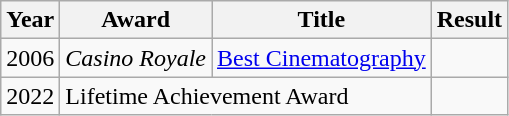<table class="wikitable">
<tr>
<th>Year</th>
<th>Award</th>
<th>Title</th>
<th>Result</th>
</tr>
<tr>
<td>2006</td>
<td><em>Casino Royale</em></td>
<td><a href='#'>Best Cinematography</a></td>
<td></td>
</tr>
<tr>
<td>2022</td>
<td colspan=2>Lifetime Achievement Award</td>
<td></td>
</tr>
</table>
